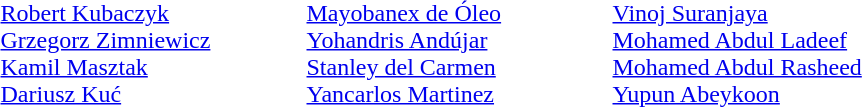<table>
<tr>
<td width=200 valign=top><em></em><br><a href='#'>Robert Kubaczyk</a><br><a href='#'>Grzegorz Zimniewicz</a><br><a href='#'>Kamil Masztak</a><br><a href='#'>Dariusz Kuć</a></td>
<td width=200 valign=top><em></em><br><a href='#'>Mayobanex de Óleo</a><br><a href='#'>Yohandris Andújar</a><br><a href='#'>Stanley del Carmen</a><br><a href='#'>Yancarlos Martinez</a></td>
<td width=200 valign=top><em></em><br><a href='#'>Vinoj Suranjaya</a><br><a href='#'>Mohamed Abdul Ladeef</a><br><a href='#'>Mohamed Abdul Rasheed</a><br><a href='#'>Yupun Abeykoon</a></td>
</tr>
</table>
